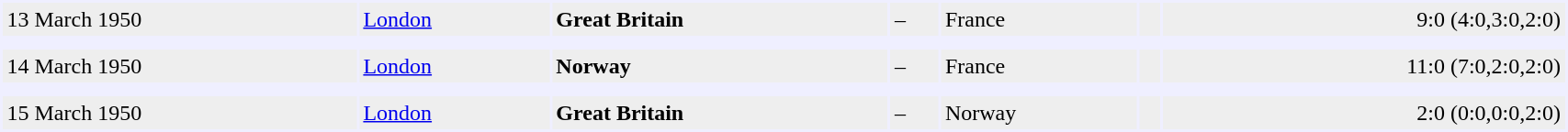<table cellspacing="2" border="0" cellpadding="3" bgcolor="#EFEFFF" width="90%">
<tr>
<td bgcolor="#EEEEEE">13 March 1950</td>
<td bgcolor="#EEEEEE"><a href='#'>London</a></td>
<td bgcolor="#EEEEEE"> <strong>Great Britain</strong></td>
<td bgcolor="#EEEEEE">–</td>
<td bgcolor="#EEEEEE"> France</td>
<td bgcolor="#EEEEEE"></td>
<td bgcolor="#EEEEEE" align="right">9:0 (4:0,3:0,2:0)</td>
</tr>
<tr>
<td></td>
</tr>
<tr>
<td bgcolor="#EEEEEE">14 March 1950</td>
<td bgcolor="#EEEEEE"><a href='#'>London</a></td>
<td bgcolor="#EEEEEE"> <strong>Norway</strong></td>
<td bgcolor="#EEEEEE">–</td>
<td bgcolor="#EEEEEE"> France</td>
<td bgcolor="#EEEEEE"></td>
<td bgcolor="#EEEEEE" align="right">11:0 (7:0,2:0,2:0)</td>
</tr>
<tr>
<td></td>
</tr>
<tr>
<td bgcolor="#EEEEEE">15 March 1950</td>
<td bgcolor="#EEEEEE"><a href='#'>London</a></td>
<td bgcolor="#EEEEEE"> <strong>Great Britain</strong></td>
<td bgcolor="#EEEEEE">–</td>
<td bgcolor="#EEEEEE"> Norway</td>
<td bgcolor="#EEEEEE"></td>
<td bgcolor="#EEEEEE" align="right">2:0 (0:0,0:0,2:0)</td>
</tr>
</table>
